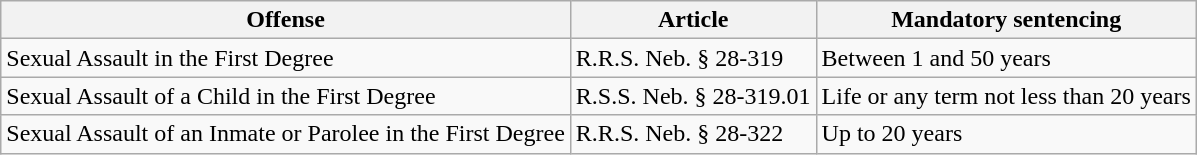<table class="wikitable">
<tr>
<th>Offense</th>
<th>Article</th>
<th>Mandatory sentencing</th>
</tr>
<tr>
<td>Sexual Assault in the First Degree</td>
<td>R.R.S. Neb. § 28-319</td>
<td>Between 1 and 50 years</td>
</tr>
<tr>
<td>Sexual Assault of a Child in the First Degree</td>
<td>R.S.S. Neb. § 28-319.01</td>
<td>Life or any term not less than 20 years</td>
</tr>
<tr>
<td>Sexual Assault of an Inmate or Parolee in the First Degree</td>
<td>R.R.S. Neb. § 28-322</td>
<td>Up to 20 years</td>
</tr>
</table>
